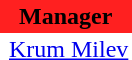<table class="toccolours" border="0" cellpadding="2" cellspacing="0" align="left" style="margin:0.5em;">
<tr>
<th colspan="2" align="center" bgcolor="#FF2020"><span>Manager</span></th>
</tr>
<tr>
<td></td>
<td> <a href='#'>Krum Milev</a></td>
</tr>
</table>
